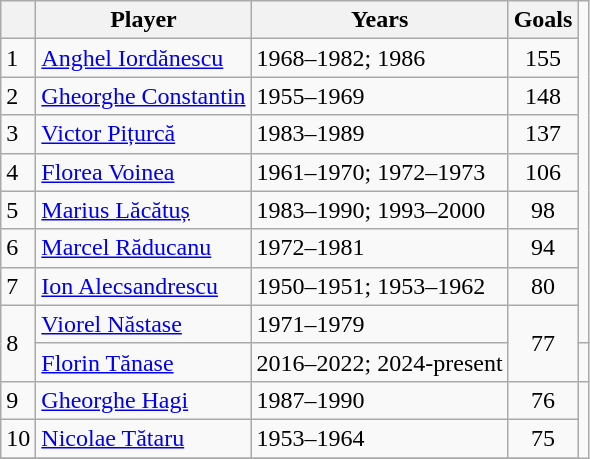<table border="0" class="wikitable">
<tr>
<th></th>
<th>Player</th>
<th>Years</th>
<th>Goals</th>
</tr>
<tr>
<td>1</td>
<td><a href='#'>Anghel Iordănescu</a></td>
<td>1968–1982; 1986</td>
<td class="wikitable" align=center>155</td>
</tr>
<tr>
<td>2</td>
<td><a href='#'>Gheorghe Constantin</a></td>
<td>1955–1969</td>
<td class="wikitable" align=center>148</td>
</tr>
<tr>
<td>3</td>
<td><a href='#'>Victor Pițurcă</a></td>
<td>1983–1989</td>
<td class="wikitable" align=center>137</td>
</tr>
<tr>
<td>4</td>
<td><a href='#'>Florea Voinea</a></td>
<td>1961–1970; 1972–1973</td>
<td class="wikitable" align=center>106</td>
</tr>
<tr>
<td>5</td>
<td><a href='#'>Marius Lăcătuș</a></td>
<td>1983–1990; 1993–2000</td>
<td class="wikitable" align=center>98</td>
</tr>
<tr>
<td>6</td>
<td><a href='#'>Marcel Răducanu</a></td>
<td>1972–1981</td>
<td class="wikitable" align=center>94</td>
</tr>
<tr>
<td>7</td>
<td><a href='#'>Ion Alecsandrescu</a></td>
<td>1950–1951; 1953–1962</td>
<td class="wikitable" align=center>80</td>
</tr>
<tr>
<td rowspan="2">8</td>
<td><a href='#'>Viorel Năstase</a></td>
<td>1971–1979</td>
<td class="wikitable" align=center rowspan="2">77</td>
</tr>
<tr>
<td><a href='#'>Florin Tănase</a></td>
<td>2016–2022; 2024-present</td>
<td class="wikitable" align=center></td>
</tr>
<tr>
<td>9</td>
<td><a href='#'>Gheorghe Hagi</a></td>
<td>1987–1990</td>
<td class="wikitable" align=center>76</td>
</tr>
<tr>
<td>10</td>
<td><a href='#'>Nicolae Tătaru</a></td>
<td>1953–1964</td>
<td class="wikitable" align=center>75</td>
</tr>
<tr>
</tr>
</table>
